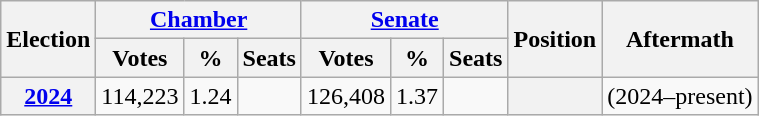<table class="wikitable" style="text-align: right;">
<tr>
<th rowspan="2">Election</th>
<th colspan="3"><a href='#'>Chamber</a></th>
<th colspan="3"><a href='#'>Senate</a></th>
<th rowspan="2">Position</th>
<th rowspan="2">Aftermath</th>
</tr>
<tr>
<th>Votes</th>
<th>%</th>
<th>Seats</th>
<th>Votes</th>
<th>%</th>
<th>Seats</th>
</tr>
<tr>
<th><a href='#'>2024</a></th>
<td>114,223</td>
<td>1.24</td>
<td></td>
<td>126,408</td>
<td>1.37</td>
<td></td>
<th style="text-align: center;"></th>
<td> (2024–present)</td>
</tr>
</table>
